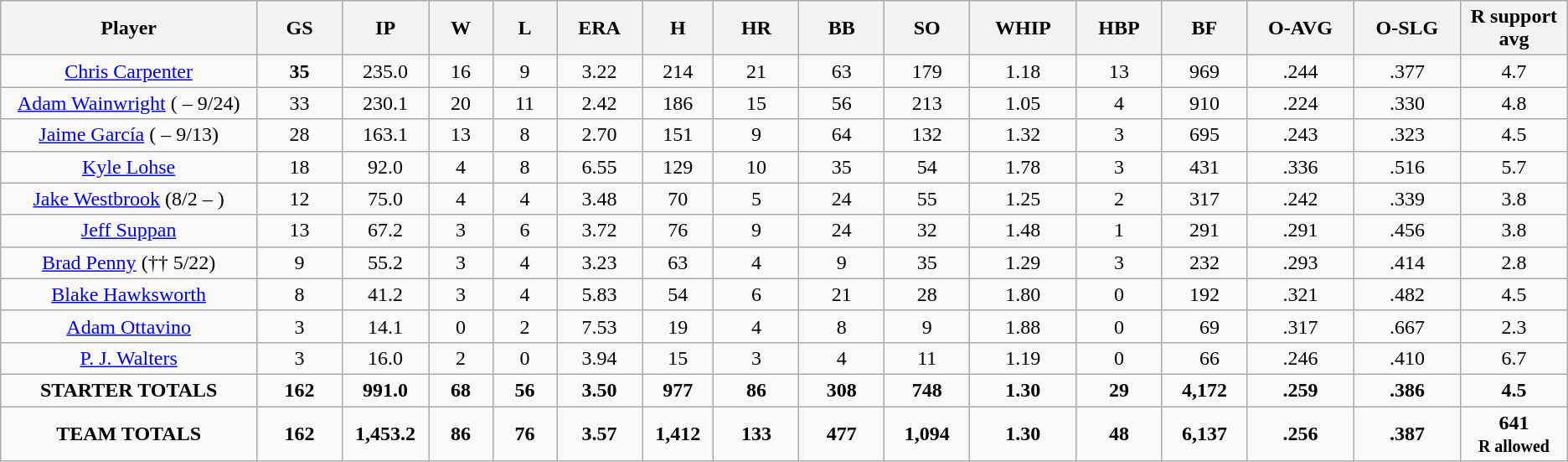<table class="wikitable sortable">
<tr>
<th bgcolor="#DDDDFF" width="12%">Player</th>
<th bgcolor="#DDDDFF" width="4%">GS</th>
<th bgcolor="#DDDDFF" width="3%">IP</th>
<th bgcolor="#DDDDFF" width="3%">W</th>
<th bgcolor="#DDDDFF" width="3%">L</th>
<th bgcolor="#DDDDFF" width="4%">ERA</th>
<th bgcolor="#DDDDFF" width="3%">H</th>
<th bgcolor="#DDDDFF" width="4%">HR</th>
<th bgcolor="#DDDDFF" width="4%">BB</th>
<th bgcolor="#DDDDFF" width="4%">SO</th>
<th bgcolor="#DDDDFF" width="5%">WHIP</th>
<th bgcolor="#DDDDFF" width="4%">HBP</th>
<th bgcolor="#DDDDFF" width="4%">BF</th>
<th bgcolor="#DDDDFF" width="5%">O-AVG</th>
<th bgcolor="#DDDDFF" width="5%">O-SLG</th>
<th bgcolor="#DDDDFF" width="5%">R support avg</th>
</tr>
<tr align="center">
<td><a href='#'>Chris Carpenter</a></td>
<td><strong>35</strong></td>
<td>235.0</td>
<td>16</td>
<td>9</td>
<td>3.22</td>
<td>214</td>
<td>21</td>
<td>63</td>
<td>179</td>
<td>1.18</td>
<td>13</td>
<td>969</td>
<td>.244</td>
<td>.377</td>
<td>4.7</td>
</tr>
<tr align="center">
<td><a href='#'>Adam Wainwright</a> ( – 9/24)</td>
<td>33</td>
<td>230.1</td>
<td>20</td>
<td>11</td>
<td>2.42</td>
<td>186</td>
<td>15</td>
<td>56</td>
<td>213</td>
<td>1.05</td>
<td>4</td>
<td>910</td>
<td>.224</td>
<td>.330</td>
<td>4.8</td>
</tr>
<tr align="center">
<td><a href='#'>Jaime García</a> ( – 9/13)</td>
<td>28</td>
<td>163.1</td>
<td>13</td>
<td>8</td>
<td>2.70</td>
<td>151</td>
<td>9</td>
<td>64</td>
<td>132</td>
<td>1.32</td>
<td>3</td>
<td>695</td>
<td>.243</td>
<td>.323</td>
<td>4.5</td>
</tr>
<tr align="center">
<td><a href='#'>Kyle Lohse</a></td>
<td>18</td>
<td>92.0</td>
<td>4</td>
<td>8</td>
<td>6.55</td>
<td>129</td>
<td>10</td>
<td>35</td>
<td>54</td>
<td>1.78</td>
<td>3</td>
<td>431</td>
<td>.336</td>
<td>.516</td>
<td>5.7</td>
</tr>
<tr align="center">
<td><a href='#'>Jake Westbrook</a> (8/2 – )</td>
<td>12</td>
<td>75.0</td>
<td>4</td>
<td>4</td>
<td>3.48</td>
<td>70</td>
<td>5</td>
<td>24</td>
<td>55</td>
<td>1.25</td>
<td>2</td>
<td>317</td>
<td>.242</td>
<td>.339</td>
<td>3.8</td>
</tr>
<tr align="center">
<td><a href='#'>Jeff Suppan</a></td>
<td>13</td>
<td>67.2</td>
<td>3</td>
<td>6</td>
<td>3.72</td>
<td>76</td>
<td>9</td>
<td>24</td>
<td>32</td>
<td>1.48</td>
<td>1</td>
<td>291</td>
<td>.291</td>
<td>.456</td>
<td>3.8</td>
</tr>
<tr align="center">
<td><a href='#'>Brad Penny</a> (†† 5/22)</td>
<td>9</td>
<td>55.2</td>
<td>3</td>
<td>4</td>
<td>3.23</td>
<td>63</td>
<td>4</td>
<td>9</td>
<td>35</td>
<td>1.29</td>
<td>3</td>
<td>232</td>
<td>.293</td>
<td>.414</td>
<td>2.8</td>
</tr>
<tr align="center">
<td><a href='#'>Blake Hawksworth</a></td>
<td>8</td>
<td>41.2</td>
<td>3</td>
<td>4</td>
<td>5.83</td>
<td>54</td>
<td>6</td>
<td>21</td>
<td>28</td>
<td>1.80</td>
<td>0</td>
<td>192</td>
<td>.321</td>
<td>.482</td>
<td>4.5</td>
</tr>
<tr align="center">
<td><a href='#'>Adam Ottavino</a> </td>
<td>3</td>
<td>14.1</td>
<td>0</td>
<td>2</td>
<td>7.53</td>
<td>19</td>
<td>4</td>
<td>8</td>
<td>9</td>
<td>1.88</td>
<td>0</td>
<td>  69</td>
<td>.317</td>
<td>.667</td>
<td>2.3</td>
</tr>
<tr align="center">
<td><a href='#'>P. J. Walters</a></td>
<td>3</td>
<td>16.0</td>
<td>2</td>
<td>0</td>
<td>3.94</td>
<td>15</td>
<td>3</td>
<td>4</td>
<td>11</td>
<td>1.19</td>
<td>0</td>
<td>  66</td>
<td>.246</td>
<td>.410</td>
<td>6.7</td>
</tr>
<tr align="center">
<td><strong>STARTER TOTALS</strong></td>
<td><strong>162</strong></td>
<td><strong>991.0</strong></td>
<td><strong>68</strong></td>
<td><strong>56</strong></td>
<td><strong>3.50</strong></td>
<td><strong>977</strong></td>
<td><strong>86</strong></td>
<td><strong>308</strong></td>
<td><strong>748</strong></td>
<td><strong>1.30</strong></td>
<td><strong>29</strong></td>
<td><strong>4,172</strong></td>
<td><strong>.259</strong></td>
<td><strong>.386</strong></td>
<td><strong>4.5</strong><br></td>
</tr>
<tr align="center">
<td><strong>TEAM TOTALS</strong></td>
<td><strong>162</strong></td>
<td><strong>1,453.2</strong></td>
<td><strong>86</strong></td>
<td><strong>76</strong></td>
<td><strong>3.57</strong></td>
<td><strong>1,412</strong></td>
<td><strong>133</strong></td>
<td><strong>477</strong></td>
<td><strong>1,094</strong></td>
<td><strong>1.30</strong></td>
<td><strong>48</strong></td>
<td><strong>6,137</strong></td>
<td><strong>.256</strong></td>
<td><strong>.387</strong></td>
<td><strong>641 <br> <small>R allowed</small></strong></td>
</tr>
</table>
